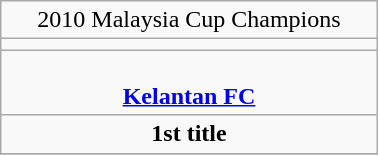<table class="wikitable" style="text-align: center; margin: 0 auto; width: 20%">
<tr>
<td>2010 Malaysia Cup Champions</td>
</tr>
<tr>
<td></td>
</tr>
<tr>
<td><br><strong><a href='#'>Kelantan FC</a></strong></td>
</tr>
<tr>
<td><strong>1st title</strong></td>
</tr>
<tr>
</tr>
</table>
